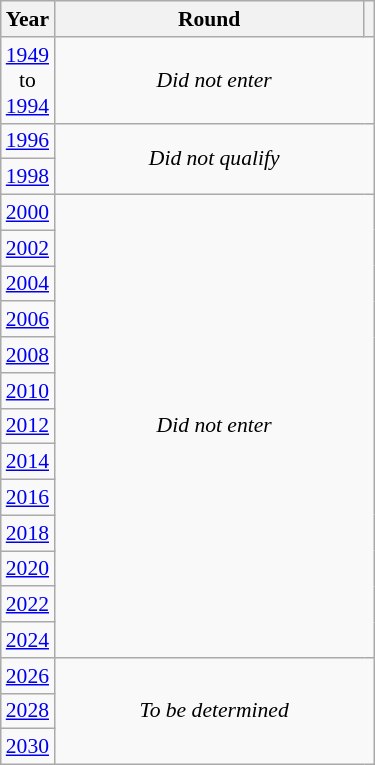<table class="wikitable" style="text-align: center; font-size:90%">
<tr>
<th>Year</th>
<th style="width:200px">Round</th>
<th></th>
</tr>
<tr>
<td><a href='#'>1949</a><br>to<br><a href='#'>1994</a></td>
<td colspan="2"><em>Did not enter</em></td>
</tr>
<tr>
<td><a href='#'>1996</a></td>
<td colspan="2" rowspan="2"><em>Did not qualify</em></td>
</tr>
<tr>
<td><a href='#'>1998</a></td>
</tr>
<tr>
<td><a href='#'>2000</a></td>
<td colspan="2" rowspan="13"><em>Did not enter</em></td>
</tr>
<tr>
<td><a href='#'>2002</a></td>
</tr>
<tr>
<td><a href='#'>2004</a></td>
</tr>
<tr>
<td><a href='#'>2006</a></td>
</tr>
<tr>
<td><a href='#'>2008</a></td>
</tr>
<tr>
<td><a href='#'>2010</a></td>
</tr>
<tr>
<td><a href='#'>2012</a></td>
</tr>
<tr>
<td><a href='#'>2014</a></td>
</tr>
<tr>
<td><a href='#'>2016</a></td>
</tr>
<tr>
<td><a href='#'>2018</a></td>
</tr>
<tr>
<td><a href='#'>2020</a></td>
</tr>
<tr>
<td><a href='#'>2022</a></td>
</tr>
<tr>
<td><a href='#'>2024</a></td>
</tr>
<tr>
<td><a href='#'>2026</a></td>
<td colspan="2" rowspan="3"><em>To be determined</em></td>
</tr>
<tr>
<td><a href='#'>2028</a></td>
</tr>
<tr>
<td><a href='#'>2030</a></td>
</tr>
</table>
